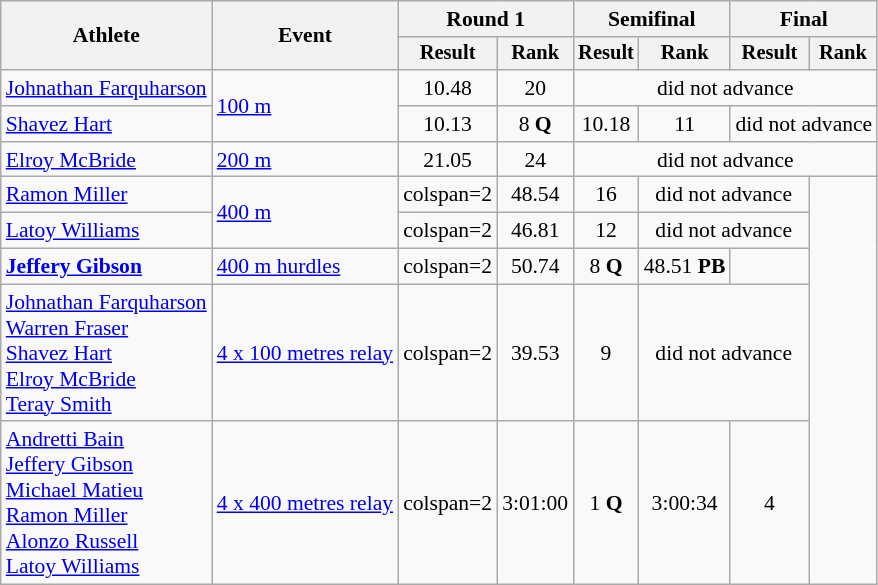<table class=wikitable style="font-size:90%">
<tr>
<th rowspan="2">Athlete</th>
<th rowspan="2">Event</th>
<th colspan="2">Round 1</th>
<th colspan="2">Semifinal</th>
<th colspan="2">Final</th>
</tr>
<tr style="font-size:95%">
<th>Result</th>
<th>Rank</th>
<th>Result</th>
<th>Rank</th>
<th>Result</th>
<th>Rank</th>
</tr>
<tr align=center>
<td align=left><a href='#'>Johnathan Farquharson</a></td>
<td align=left rowspan="2"><a href='#'>100 m</a></td>
<td>10.48</td>
<td>20</td>
<td colspan="4">did not advance</td>
</tr>
<tr align=center>
<td align=left><a href='#'>Shavez Hart</a></td>
<td>10.13</td>
<td>8 <strong>Q</strong></td>
<td>10.18</td>
<td>11</td>
<td colspan="2">did not advance</td>
</tr>
<tr align=center>
<td align=left><a href='#'>Elroy McBride</a></td>
<td align=left rowspan="1"><a href='#'>200 m</a></td>
<td>21.05</td>
<td>24</td>
<td colspan="4">did not advance</td>
</tr>
<tr align=center>
<td align=left><a href='#'>Ramon Miller</a></td>
<td align=left rowspan="2"><a href='#'>400 m</a></td>
<td>colspan=2 </td>
<td>48.54</td>
<td>16</td>
<td colspan="2">did not advance</td>
</tr>
<tr align=center>
<td align=left><a href='#'>Latoy Williams</a></td>
<td>colspan=2 </td>
<td>46.81</td>
<td>12</td>
<td colspan="2">did not advance</td>
</tr>
<tr align=center>
<td align=left><strong><a href='#'>Jeffery Gibson</a></strong></td>
<td align=left rowspan="1"><a href='#'>400 m hurdles</a></td>
<td>colspan=2 </td>
<td>50.74</td>
<td>8 <strong>Q</strong></td>
<td>48.51 <strong>PB</strong></td>
<td></td>
</tr>
<tr align=center>
<td align=left><a href='#'>Johnathan Farquharson</a><br><a href='#'>Warren Fraser</a><br><a href='#'>Shavez Hart</a><br><a href='#'>Elroy McBride</a><br><a href='#'>Teray Smith</a></td>
<td align=left><a href='#'>4 x 100 metres relay</a></td>
<td>colspan=2 </td>
<td>39.53</td>
<td>9</td>
<td colspan="2">did not advance</td>
</tr>
<tr align=center>
<td align=left><a href='#'>Andretti Bain</a><br><a href='#'>Jeffery Gibson</a><br><a href='#'>Michael Matieu</a><br><a href='#'>Ramon Miller</a><br><a href='#'>Alonzo Russell</a><br><a href='#'>Latoy Williams</a></td>
<td align=left><a href='#'>4 x 400 metres relay</a></td>
<td>colspan=2 </td>
<td>3:01:00</td>
<td>1 <strong>Q</strong></td>
<td>3:00:34</td>
<td>4</td>
</tr>
</table>
